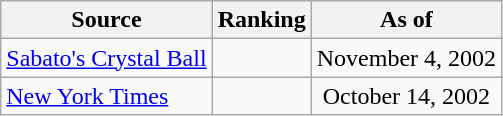<table class="wikitable" style="text-align:center">
<tr>
<th>Source</th>
<th>Ranking</th>
<th>As of</th>
</tr>
<tr>
<td align=left><a href='#'>Sabato's Crystal Ball</a></td>
<td></td>
<td>November 4, 2002</td>
</tr>
<tr>
<td align=left><a href='#'>New York Times</a></td>
<td></td>
<td>October 14, 2002</td>
</tr>
</table>
